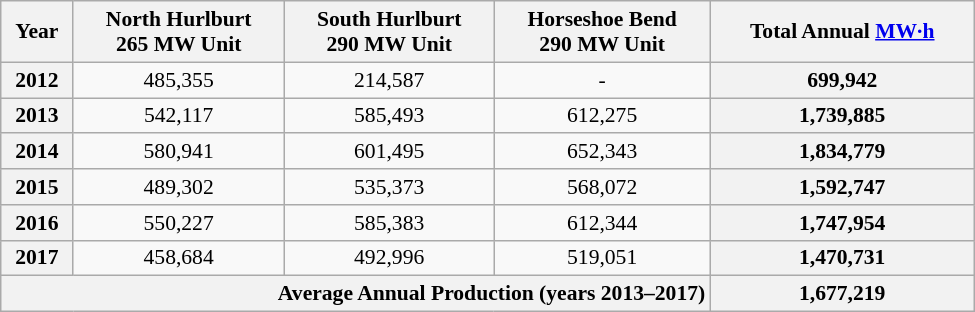<table class=wikitable style="text-align:center; font-size:0.9em; width:650px;">
<tr>
<th>Year</th>
<th>North Hurlburt<br>265 MW Unit </th>
<th>South Hurlburt<br>290 MW Unit </th>
<th>Horseshoe Bend<br>290 MW Unit </th>
<th>Total Annual <a href='#'>MW·h</a></th>
</tr>
<tr>
<th>2012</th>
<td>485,355</td>
<td>214,587</td>
<td>-</td>
<th>699,942</th>
</tr>
<tr>
<th>2013</th>
<td>542,117</td>
<td>585,493</td>
<td>612,275</td>
<th>1,739,885</th>
</tr>
<tr>
<th>2014</th>
<td>580,941</td>
<td>601,495</td>
<td>652,343</td>
<th>1,834,779</th>
</tr>
<tr>
<th>2015</th>
<td>489,302</td>
<td>535,373</td>
<td>568,072</td>
<th>1,592,747</th>
</tr>
<tr>
<th>2016</th>
<td>550,227</td>
<td>585,383</td>
<td>612,344</td>
<th>1,747,954</th>
</tr>
<tr>
<th>2017</th>
<td>458,684</td>
<td>492,996</td>
<td>519,051</td>
<th>1,470,731</th>
</tr>
<tr>
<th colspan=4 style="text-align:right">Average Annual Production (years 2013–2017)</th>
<th>1,677,219</th>
</tr>
</table>
